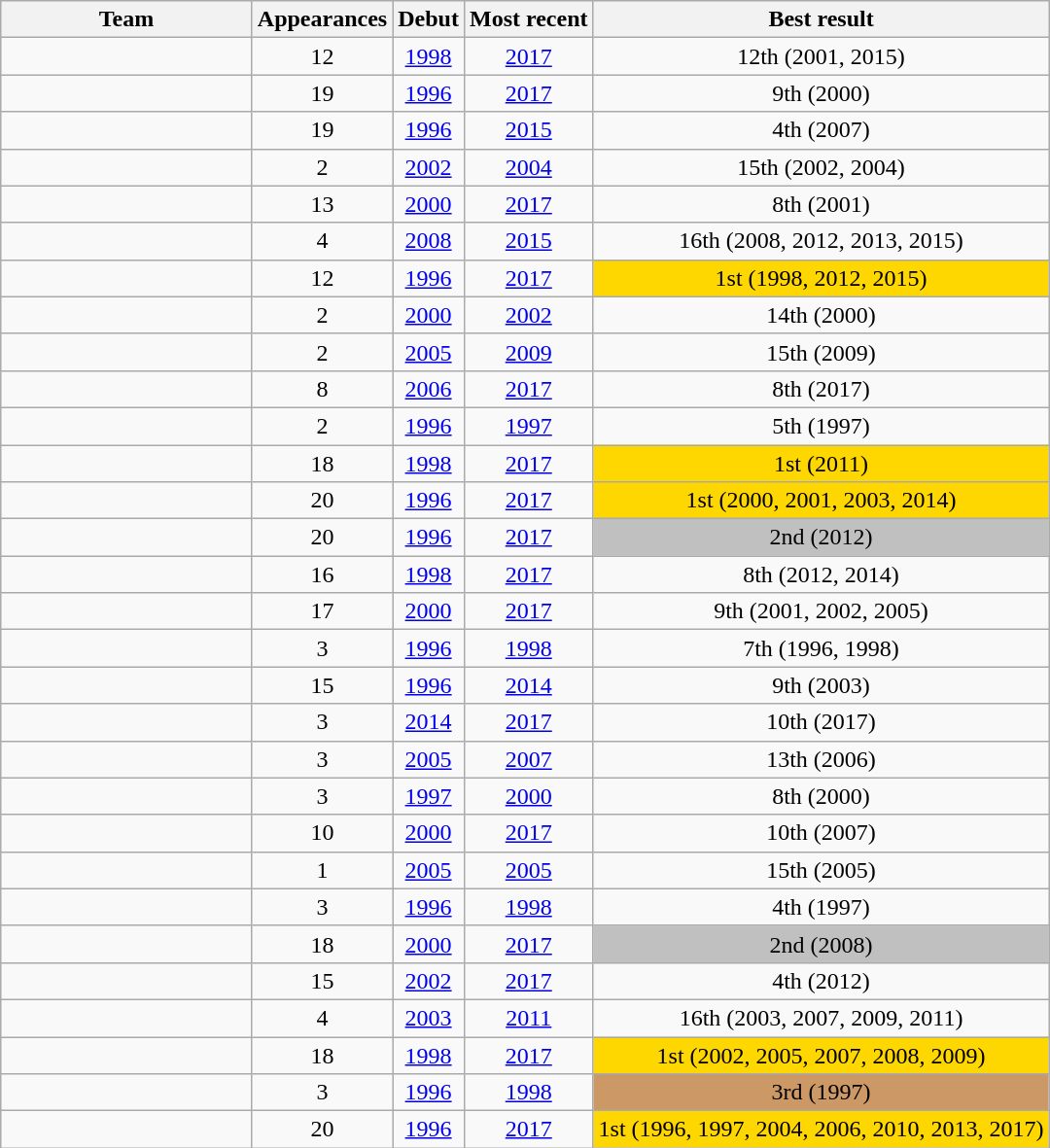<table class="wikitable sortable" style="text-align:center;">
<tr>
<th width="165px">Team</th>
<th>Appearances</th>
<th>Debut</th>
<th>Most recent</th>
<th class="unsortable">Best result</th>
</tr>
<tr>
<td align=left></td>
<td>12</td>
<td><a href='#'>1998</a></td>
<td><a href='#'>2017</a></td>
<td>12th (2001, 2015)</td>
</tr>
<tr>
<td align=left></td>
<td>19</td>
<td><a href='#'>1996</a></td>
<td><a href='#'>2017</a></td>
<td>9th (2000)</td>
</tr>
<tr>
<td align=left></td>
<td>19</td>
<td><a href='#'>1996</a></td>
<td><a href='#'>2015</a></td>
<td>4th (2007)</td>
</tr>
<tr>
<td align=left></td>
<td>2</td>
<td><a href='#'>2002</a></td>
<td><a href='#'>2004</a></td>
<td>15th (2002, 2004)</td>
</tr>
<tr>
<td align=left></td>
<td>13</td>
<td><a href='#'>2000</a></td>
<td><a href='#'>2017</a></td>
<td>8th (2001)</td>
</tr>
<tr>
<td align=left></td>
<td>4</td>
<td><a href='#'>2008</a></td>
<td><a href='#'>2015</a></td>
<td>16th (2008, 2012, 2013, 2015)</td>
</tr>
<tr>
<td align=left></td>
<td>12</td>
<td><a href='#'>1996</a></td>
<td><a href='#'>2017</a></td>
<td style="background-color:gold;">1st (1998, 2012, 2015)</td>
</tr>
<tr>
<td align=left></td>
<td>2</td>
<td><a href='#'>2000</a></td>
<td><a href='#'>2002</a></td>
<td>14th (2000)</td>
</tr>
<tr>
<td align=left></td>
<td>2</td>
<td><a href='#'>2005</a></td>
<td><a href='#'>2009</a></td>
<td>15th (2009)</td>
</tr>
<tr>
<td align=left></td>
<td>8</td>
<td><a href='#'>2006</a></td>
<td><a href='#'>2017</a></td>
<td>8th (2017)</td>
</tr>
<tr>
<td align=left></td>
<td>2</td>
<td><a href='#'>1996</a></td>
<td><a href='#'>1997</a></td>
<td>5th (1997)</td>
</tr>
<tr>
<td align=left></td>
<td>18</td>
<td><a href='#'>1998</a></td>
<td><a href='#'>2017</a></td>
<td style="background-color:gold;">1st (2011)</td>
</tr>
<tr>
<td align=left></td>
<td>20</td>
<td><a href='#'>1996</a></td>
<td><a href='#'>2017</a></td>
<td style="background-color:gold;">1st (2000, 2001, 2003, 2014)</td>
</tr>
<tr>
<td align=left></td>
<td>20</td>
<td><a href='#'>1996</a></td>
<td><a href='#'>2017</a></td>
<td style="background-color:silver;">2nd (2012)</td>
</tr>
<tr>
<td align=left></td>
<td>16</td>
<td><a href='#'>1998</a></td>
<td><a href='#'>2017</a></td>
<td>8th (2012, 2014)</td>
</tr>
<tr>
<td align=left></td>
<td>17</td>
<td><a href='#'>2000</a></td>
<td><a href='#'>2017</a></td>
<td>9th (2001, 2002, 2005)</td>
</tr>
<tr>
<td align=left></td>
<td>3</td>
<td><a href='#'>1996</a></td>
<td><a href='#'>1998</a></td>
<td>7th (1996, 1998)</td>
</tr>
<tr>
<td align=left></td>
<td>15</td>
<td><a href='#'>1996</a></td>
<td><a href='#'>2014</a></td>
<td>9th (2003)</td>
</tr>
<tr>
<td align=left></td>
<td>3</td>
<td><a href='#'>2014</a></td>
<td><a href='#'>2017</a></td>
<td>10th (2017)</td>
</tr>
<tr>
<td align=left></td>
<td>3</td>
<td><a href='#'>2005</a></td>
<td><a href='#'>2007</a></td>
<td>13th (2006)</td>
</tr>
<tr>
<td align=left></td>
<td>3</td>
<td><a href='#'>1997</a></td>
<td><a href='#'>2000</a></td>
<td>8th (2000)</td>
</tr>
<tr>
<td align=left></td>
<td>10</td>
<td><a href='#'>2000</a></td>
<td><a href='#'>2017</a></td>
<td>10th (2007)</td>
</tr>
<tr>
<td align=left></td>
<td>1</td>
<td><a href='#'>2005</a></td>
<td><a href='#'>2005</a></td>
<td>15th (2005)</td>
</tr>
<tr>
<td align=left></td>
<td>3</td>
<td><a href='#'>1996</a></td>
<td><a href='#'>1998</a></td>
<td>4th (1997)</td>
</tr>
<tr>
<td align=left></td>
<td>18</td>
<td><a href='#'>2000</a></td>
<td><a href='#'>2017</a></td>
<td style="background-color:silver;">2nd (2008)</td>
</tr>
<tr>
<td align=left></td>
<td>15</td>
<td><a href='#'>2002</a></td>
<td><a href='#'>2017</a></td>
<td>4th (2012)</td>
</tr>
<tr>
<td align=left></td>
<td>4</td>
<td><a href='#'>2003</a></td>
<td><a href='#'>2011</a></td>
<td>16th (2003, 2007, 2009, 2011)</td>
</tr>
<tr>
<td align=left></td>
<td>18</td>
<td><a href='#'>1998</a></td>
<td><a href='#'>2017</a></td>
<td style="background-color:gold;">1st (2002, 2005, 2007, 2008, 2009)</td>
</tr>
<tr>
<td align=left></td>
<td>3</td>
<td><a href='#'>1996</a></td>
<td><a href='#'>1998</a></td>
<td style="background-color:#CC9966;">3rd (1997)</td>
</tr>
<tr>
<td align=left></td>
<td>20</td>
<td><a href='#'>1996</a></td>
<td><a href='#'>2017</a></td>
<td style="background-color:gold;">1st (1996, 1997, 2004, 2006, 2010, 2013, 2017)</td>
</tr>
</table>
